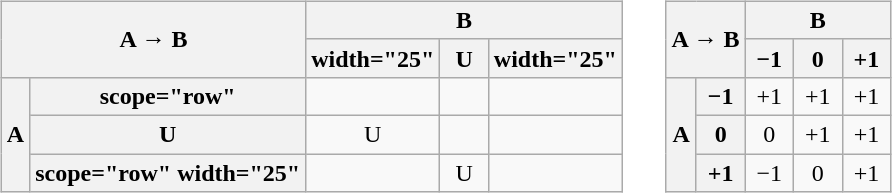<table style="border-spacing: 10px 0;" align="center">
<tr valign="bottom">
<td><br><table class="wikitable" style="text-align:center;">
<tr>
<th rowspan="2" colspan="2">A → B</th>
<th colspan="3">B</th>
</tr>
<tr>
<th>width="25" </th>
<th width="25">U</th>
<th>width="25" </th>
</tr>
<tr>
<th rowspan="3">A</th>
<th>scope="row" </th>
<td></td>
<td></td>
<td></td>
</tr>
<tr>
<th scope="row">U</th>
<td>U</td>
<td></td>
<td></td>
</tr>
<tr>
<th>scope="row" width="25" </th>
<td></td>
<td>U</td>
<td></td>
</tr>
</table>
</td>
<td><br><table class="wikitable" style="text-align:center;">
<tr>
<th rowspan="2" colspan="2">A → B</th>
<th colspan="3">B</th>
</tr>
<tr>
<th width="25">−1</th>
<th width="25">0</th>
<th width="25">+1</th>
</tr>
<tr>
<th rowspan="3">A</th>
<th scope="row">−1</th>
<td>+1</td>
<td>+1</td>
<td>+1</td>
</tr>
<tr>
<th scope="row">0</th>
<td>0</td>
<td>+1</td>
<td>+1</td>
</tr>
<tr>
<th scope="row" width="25">+1</th>
<td>−1</td>
<td>0</td>
<td>+1</td>
</tr>
</table>
</td>
</tr>
</table>
